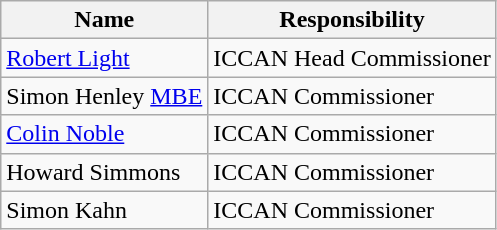<table class="wikitable">
<tr>
<th>Name</th>
<th>Responsibility</th>
</tr>
<tr>
<td><a href='#'>Robert Light</a></td>
<td>ICCAN Head Commissioner</td>
</tr>
<tr>
<td>Simon Henley <a href='#'>MBE</a></td>
<td>ICCAN Commissioner</td>
</tr>
<tr>
<td><a href='#'>Colin Noble</a></td>
<td>ICCAN Commissioner</td>
</tr>
<tr>
<td>Howard Simmons</td>
<td>ICCAN Commissioner</td>
</tr>
<tr>
<td>Simon Kahn</td>
<td>ICCAN Commissioner</td>
</tr>
</table>
